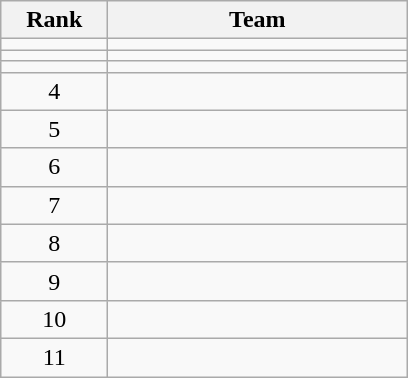<table class="wikitable" style="text-align:center">
<tr>
<th style="width:4em">Rank</th>
<th style="width:12em">Team</th>
</tr>
<tr>
<td></td>
<td align=left></td>
</tr>
<tr>
<td></td>
<td align=left></td>
</tr>
<tr>
<td></td>
<td align=left></td>
</tr>
<tr>
<td>4</td>
<td align=left></td>
</tr>
<tr>
<td>5</td>
<td align=left></td>
</tr>
<tr>
<td>6</td>
<td align=left></td>
</tr>
<tr>
<td>7</td>
<td align=left></td>
</tr>
<tr>
<td>8</td>
<td align=left></td>
</tr>
<tr>
<td>9</td>
<td align=left></td>
</tr>
<tr>
<td>10</td>
<td align=left></td>
</tr>
<tr>
<td>11</td>
<td align=left></td>
</tr>
</table>
